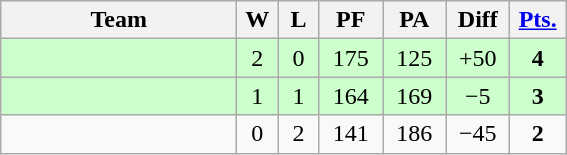<table class=wikitable>
<tr align=center>
<th width=150px>Team</th>
<th width=20px>W</th>
<th width=20px>L</th>
<th width=35px>PF</th>
<th width=35px>PA</th>
<th width=35px>Diff</th>
<th width=30px><a href='#'>Pts.</a></th>
</tr>
<tr align=center bgcolor=ccffcc>
<td align=left></td>
<td>2</td>
<td>0</td>
<td>175</td>
<td>125</td>
<td>+50</td>
<td><strong>4</strong></td>
</tr>
<tr align=center bgcolor=ccffcc>
<td align=left></td>
<td>1</td>
<td>1</td>
<td>164</td>
<td>169</td>
<td>−5</td>
<td><strong>3</strong></td>
</tr>
<tr align=center>
<td align=left></td>
<td>0</td>
<td>2</td>
<td>141</td>
<td>186</td>
<td>−45</td>
<td><strong>2</strong></td>
</tr>
</table>
